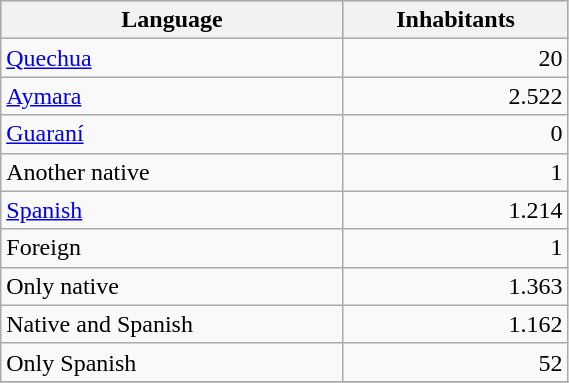<table class="wikitable" border="1" style="width:30%;" border="1">
<tr bgcolor=silver>
<th><strong>Language</strong></th>
<th><strong>Inhabitants</strong></th>
</tr>
<tr>
<td><a href='#'>Quechua</a></td>
<td align="right">20</td>
</tr>
<tr>
<td><a href='#'>Aymara</a></td>
<td align="right">2.522</td>
</tr>
<tr>
<td><a href='#'>Guaraní</a></td>
<td align="right">0</td>
</tr>
<tr>
<td>Another native</td>
<td align="right">1</td>
</tr>
<tr>
<td><a href='#'>Spanish</a></td>
<td align="right">1.214</td>
</tr>
<tr>
<td>Foreign</td>
<td align="right">1</td>
</tr>
<tr>
<td>Only native</td>
<td align="right">1.363</td>
</tr>
<tr>
<td>Native and Spanish</td>
<td align="right">1.162</td>
</tr>
<tr>
<td>Only Spanish</td>
<td align="right">52</td>
</tr>
<tr>
</tr>
</table>
